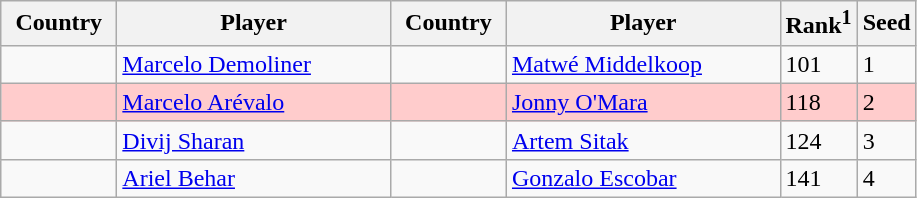<table class="sortable wikitable">
<tr>
<th width="70">Country</th>
<th width="175">Player</th>
<th width="70">Country</th>
<th width="175">Player</th>
<th>Rank<sup>1</sup></th>
<th>Seed</th>
</tr>
<tr>
<td></td>
<td><a href='#'>Marcelo Demoliner</a></td>
<td></td>
<td><a href='#'>Matwé Middelkoop</a></td>
<td>101</td>
<td>1</td>
</tr>
<tr style="background:#fcc;">
<td></td>
<td><a href='#'>Marcelo Arévalo</a></td>
<td></td>
<td><a href='#'>Jonny O'Mara</a></td>
<td>118</td>
<td>2</td>
</tr>
<tr>
<td></td>
<td><a href='#'>Divij Sharan</a></td>
<td></td>
<td><a href='#'>Artem Sitak</a></td>
<td>124</td>
<td>3</td>
</tr>
<tr>
<td></td>
<td><a href='#'>Ariel Behar</a></td>
<td></td>
<td><a href='#'>Gonzalo Escobar</a></td>
<td>141</td>
<td>4</td>
</tr>
</table>
